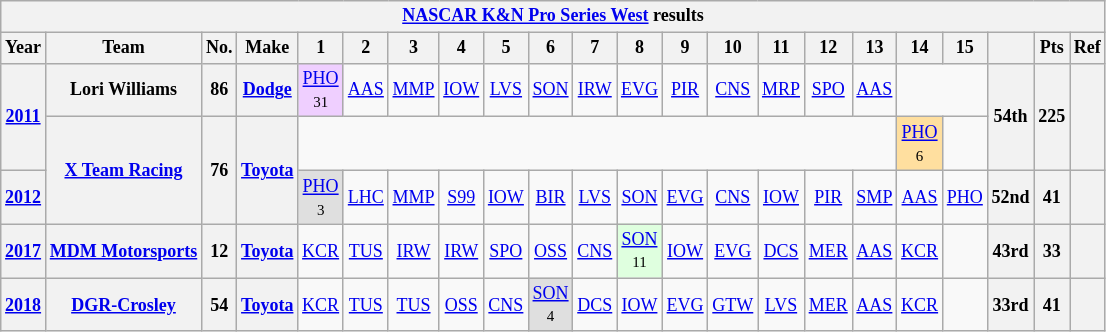<table class="wikitable" style="text-align:center; font-size:75%">
<tr>
<th colspan=22><a href='#'>NASCAR K&N Pro Series West</a> results</th>
</tr>
<tr>
<th>Year</th>
<th>Team</th>
<th>No.</th>
<th>Make</th>
<th>1</th>
<th>2</th>
<th>3</th>
<th>4</th>
<th>5</th>
<th>6</th>
<th>7</th>
<th>8</th>
<th>9</th>
<th>10</th>
<th>11</th>
<th>12</th>
<th>13</th>
<th>14</th>
<th>15</th>
<th></th>
<th>Pts</th>
<th>Ref</th>
</tr>
<tr>
<th rowspan=2><a href='#'>2011</a></th>
<th>Lori Williams</th>
<th>86</th>
<th><a href='#'>Dodge</a></th>
<td style="background:#EFCFFF;"><a href='#'>PHO</a><br><small>31</small></td>
<td><a href='#'>AAS</a></td>
<td><a href='#'>MMP</a></td>
<td><a href='#'>IOW</a></td>
<td><a href='#'>LVS</a></td>
<td><a href='#'>SON</a></td>
<td><a href='#'>IRW</a></td>
<td><a href='#'>EVG</a></td>
<td><a href='#'>PIR</a></td>
<td><a href='#'>CNS</a></td>
<td><a href='#'>MRP</a></td>
<td><a href='#'>SPO</a></td>
<td><a href='#'>AAS</a></td>
<td colspan=2></td>
<th rowspan=2>54th</th>
<th rowspan=2>225</th>
<th rowspan=2></th>
</tr>
<tr>
<th rowspan=2><a href='#'>X Team Racing</a></th>
<th rowspan=2>76</th>
<th rowspan=2><a href='#'>Toyota</a></th>
<td colspan=13></td>
<td style="background:#FFDF9F;"><a href='#'>PHO</a><br><small>6</small></td>
<td></td>
</tr>
<tr>
<th><a href='#'>2012</a></th>
<td style="background:#DFDFDF;"><a href='#'>PHO</a><br><small>3</small></td>
<td><a href='#'>LHC</a></td>
<td><a href='#'>MMP</a></td>
<td><a href='#'>S99</a></td>
<td><a href='#'>IOW</a></td>
<td><a href='#'>BIR</a></td>
<td><a href='#'>LVS</a></td>
<td><a href='#'>SON</a></td>
<td><a href='#'>EVG</a></td>
<td><a href='#'>CNS</a></td>
<td><a href='#'>IOW</a></td>
<td><a href='#'>PIR</a></td>
<td><a href='#'>SMP</a></td>
<td><a href='#'>AAS</a></td>
<td><a href='#'>PHO</a></td>
<th>52nd</th>
<th>41</th>
<th></th>
</tr>
<tr>
<th><a href='#'>2017</a></th>
<th><a href='#'>MDM Motorsports</a></th>
<th>12</th>
<th><a href='#'>Toyota</a></th>
<td><a href='#'>KCR</a></td>
<td><a href='#'>TUS</a></td>
<td><a href='#'>IRW</a></td>
<td><a href='#'>IRW</a></td>
<td><a href='#'>SPO</a></td>
<td><a href='#'>OSS</a></td>
<td><a href='#'>CNS</a></td>
<td style="background:#DFFFDF;"><a href='#'>SON</a><br><small>11</small></td>
<td><a href='#'>IOW</a></td>
<td><a href='#'>EVG</a></td>
<td><a href='#'>DCS</a></td>
<td><a href='#'>MER</a></td>
<td><a href='#'>AAS</a></td>
<td><a href='#'>KCR</a></td>
<td></td>
<th>43rd</th>
<th>33</th>
<th></th>
</tr>
<tr>
<th><a href='#'>2018</a></th>
<th><a href='#'>DGR-Crosley</a></th>
<th>54</th>
<th><a href='#'>Toyota</a></th>
<td><a href='#'>KCR</a></td>
<td><a href='#'>TUS</a></td>
<td><a href='#'>TUS</a></td>
<td><a href='#'>OSS</a></td>
<td><a href='#'>CNS</a></td>
<td style="background:#DFDFDF;"><a href='#'>SON</a><br><small>4</small></td>
<td><a href='#'>DCS</a></td>
<td><a href='#'>IOW</a></td>
<td><a href='#'>EVG</a></td>
<td><a href='#'>GTW</a></td>
<td><a href='#'>LVS</a></td>
<td><a href='#'>MER</a></td>
<td><a href='#'>AAS</a></td>
<td><a href='#'>KCR</a></td>
<td></td>
<th>33rd</th>
<th>41</th>
<th></th>
</tr>
</table>
